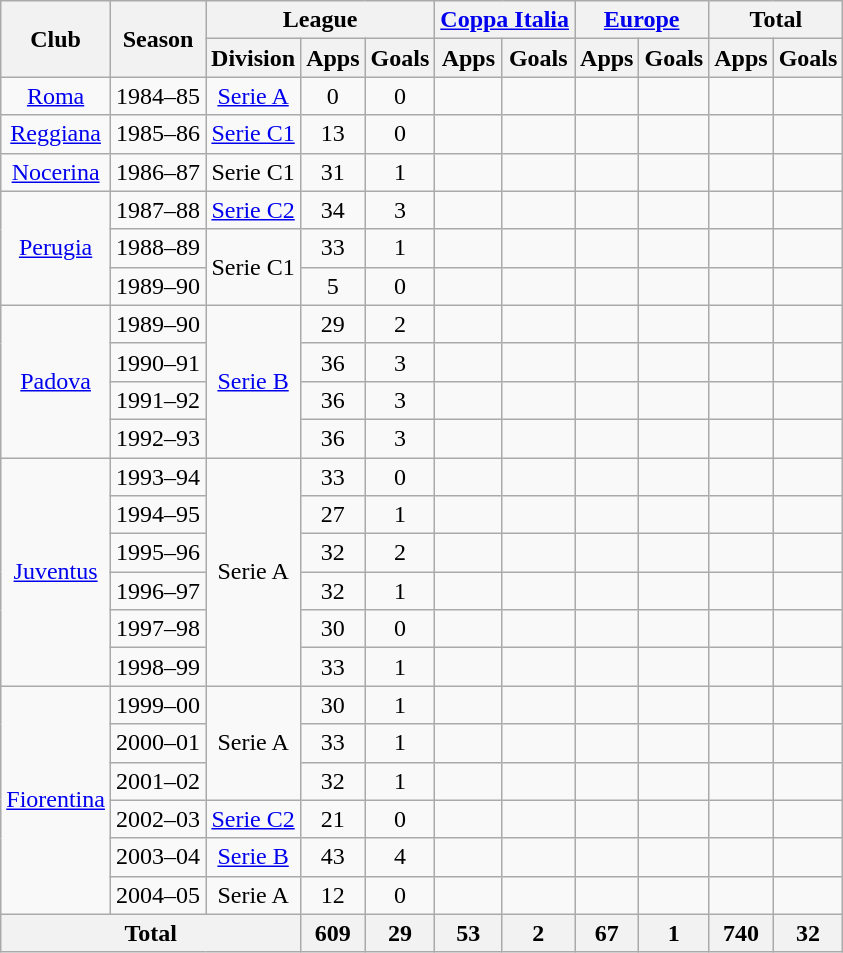<table class="wikitable" style="text-align:center">
<tr>
<th rowspan=2>Club</th>
<th rowspan=2>Season</th>
<th colspan=3>League</th>
<th colspan=2><a href='#'>Coppa Italia</a></th>
<th colspan=2><a href='#'>Europe</a></th>
<th colspan=2>Total</th>
</tr>
<tr>
<th>Division</th>
<th>Apps</th>
<th>Goals</th>
<th>Apps</th>
<th>Goals</th>
<th>Apps</th>
<th>Goals</th>
<th>Apps</th>
<th>Goals</th>
</tr>
<tr>
<td><a href='#'>Roma</a></td>
<td>1984–85</td>
<td><a href='#'>Serie A</a></td>
<td>0</td>
<td>0</td>
<td></td>
<td></td>
<td></td>
<td></td>
<td></td>
<td></td>
</tr>
<tr>
<td><a href='#'>Reggiana</a></td>
<td>1985–86</td>
<td><a href='#'>Serie C1</a></td>
<td>13</td>
<td>0</td>
<td></td>
<td></td>
<td></td>
<td></td>
<td></td>
<td></td>
</tr>
<tr>
<td><a href='#'>Nocerina</a></td>
<td>1986–87</td>
<td>Serie C1</td>
<td>31</td>
<td>1</td>
<td></td>
<td></td>
<td></td>
<td></td>
<td></td>
<td></td>
</tr>
<tr>
<td rowspan=3><a href='#'>Perugia</a></td>
<td>1987–88</td>
<td><a href='#'>Serie C2</a></td>
<td>34</td>
<td>3</td>
<td></td>
<td></td>
<td></td>
<td></td>
<td></td>
<td></td>
</tr>
<tr>
<td>1988–89</td>
<td rowspan=2>Serie C1</td>
<td>33</td>
<td>1</td>
<td></td>
<td></td>
<td></td>
<td></td>
<td></td>
<td></td>
</tr>
<tr>
<td>1989–90</td>
<td>5</td>
<td>0</td>
<td></td>
<td></td>
<td></td>
<td></td>
<td></td>
<td></td>
</tr>
<tr>
<td rowspan=4><a href='#'>Padova</a></td>
<td>1989–90</td>
<td rowspan=4><a href='#'>Serie B</a></td>
<td>29</td>
<td>2</td>
<td></td>
<td></td>
<td></td>
<td></td>
<td></td>
<td></td>
</tr>
<tr>
<td>1990–91</td>
<td>36</td>
<td>3</td>
<td></td>
<td></td>
<td></td>
<td></td>
<td></td>
<td></td>
</tr>
<tr>
<td>1991–92</td>
<td>36</td>
<td>3</td>
<td></td>
<td></td>
<td></td>
<td></td>
<td></td>
<td></td>
</tr>
<tr>
<td>1992–93</td>
<td>36</td>
<td>3</td>
<td></td>
<td></td>
<td></td>
<td></td>
<td></td>
<td></td>
</tr>
<tr>
<td rowspan=6><a href='#'>Juventus</a></td>
<td>1993–94</td>
<td rowspan=6>Serie A</td>
<td>33</td>
<td>0</td>
<td></td>
<td></td>
<td></td>
<td></td>
<td></td>
<td></td>
</tr>
<tr>
<td>1994–95</td>
<td>27</td>
<td>1</td>
<td></td>
<td></td>
<td></td>
<td></td>
<td></td>
<td></td>
</tr>
<tr>
<td>1995–96</td>
<td>32</td>
<td>2</td>
<td></td>
<td></td>
<td></td>
<td></td>
<td></td>
<td></td>
</tr>
<tr>
<td>1996–97</td>
<td>32</td>
<td>1</td>
<td></td>
<td></td>
<td></td>
<td></td>
<td></td>
<td></td>
</tr>
<tr>
<td>1997–98</td>
<td>30</td>
<td>0</td>
<td></td>
<td></td>
<td></td>
<td></td>
<td></td>
<td></td>
</tr>
<tr>
<td>1998–99</td>
<td>33</td>
<td>1</td>
<td></td>
<td></td>
<td></td>
<td></td>
<td></td>
<td></td>
</tr>
<tr>
<td rowspan=6><a href='#'>Fiorentina</a></td>
<td>1999–00</td>
<td rowspan=3>Serie A</td>
<td>30</td>
<td>1</td>
<td></td>
<td></td>
<td></td>
<td></td>
<td></td>
<td></td>
</tr>
<tr>
<td>2000–01</td>
<td>33</td>
<td>1</td>
<td></td>
<td></td>
<td></td>
<td></td>
<td></td>
<td></td>
</tr>
<tr>
<td>2001–02</td>
<td>32</td>
<td>1</td>
<td></td>
<td></td>
<td></td>
<td></td>
<td></td>
<td></td>
</tr>
<tr>
<td>2002–03</td>
<td><a href='#'>Serie C2</a></td>
<td>21</td>
<td>0</td>
<td></td>
<td></td>
<td></td>
<td></td>
<td></td>
<td></td>
</tr>
<tr>
<td>2003–04</td>
<td><a href='#'>Serie B</a></td>
<td>43</td>
<td>4</td>
<td></td>
<td></td>
<td></td>
<td></td>
<td></td>
<td></td>
</tr>
<tr>
<td>2004–05</td>
<td>Serie A</td>
<td>12</td>
<td>0</td>
<td></td>
<td></td>
<td></td>
<td></td>
<td></td>
<td></td>
</tr>
<tr>
<th colspan=3>Total</th>
<th>609</th>
<th>29</th>
<th>53</th>
<th>2</th>
<th>67</th>
<th>1</th>
<th>740</th>
<th>32</th>
</tr>
</table>
